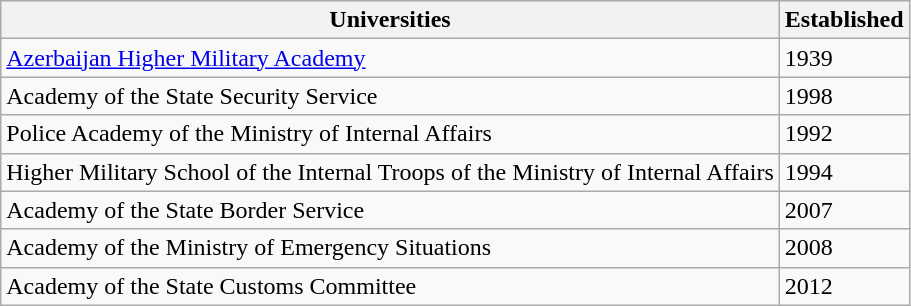<table class="wikitable">
<tr>
<th>Universities</th>
<th>Established</th>
</tr>
<tr>
<td><a href='#'>Azerbaijan Higher Military Academy</a></td>
<td>1939</td>
</tr>
<tr>
<td>Academy of the State Security Service</td>
<td>1998</td>
</tr>
<tr>
<td>Police Academy of the Ministry of Internal Affairs</td>
<td>1992</td>
</tr>
<tr>
<td>Higher Military School of the Internal Troops of the Ministry of Internal Affairs</td>
<td>1994</td>
</tr>
<tr>
<td>Academy of the State Border Service</td>
<td>2007</td>
</tr>
<tr>
<td>Academy of the Ministry of Emergency Situations</td>
<td>2008</td>
</tr>
<tr>
<td>Academy of the State Customs Committee</td>
<td>2012</td>
</tr>
</table>
